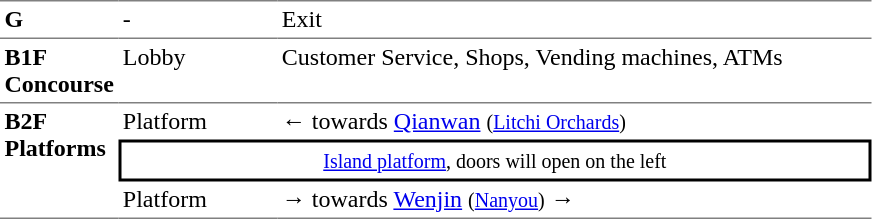<table table border=0 cellspacing=0 cellpadding=3>
<tr>
<td style="border-top:solid 1px gray;" width=50 valign=top><strong>G</strong></td>
<td style="border-top:solid 1px gray;" width=100 valign=top>-</td>
<td style="border-top:solid 1px gray;" width=390 valign=top>Exit</td>
</tr>
<tr>
<td style="border-bottom:solid 1px gray; border-top:solid 1px gray;" valign=top width=50><strong>B1F<br>Concourse</strong></td>
<td style="border-bottom:solid 1px gray; border-top:solid 1px gray;" valign=top width=100>Lobby</td>
<td style="border-bottom:solid 1px gray; border-top:solid 1px gray;" valign=top width=390>Customer Service, Shops, Vending machines, ATMs</td>
</tr>
<tr>
<td style="border-bottom:solid 1px gray;" rowspan="3" valign=top><strong>B2F<br>Platforms</strong></td>
<td>Platform</td>
<td>←  towards <a href='#'>Qianwan</a> <small>(<a href='#'>Litchi Orchards</a>)</small></td>
</tr>
<tr>
<td style="border-right:solid 2px black;border-left:solid 2px black;border-top:solid 2px black;border-bottom:solid 2px black;text-align:center;" colspan=2><small><a href='#'>Island platform</a>, doors will open on the left</small></td>
</tr>
<tr>
<td style="border-bottom:solid 1px gray;">Platform</td>
<td style="border-bottom:solid 1px gray;"><span>→</span>  towards <a href='#'>Wenjin</a> <small>(<a href='#'>Nanyou</a>)</small> →</td>
</tr>
</table>
